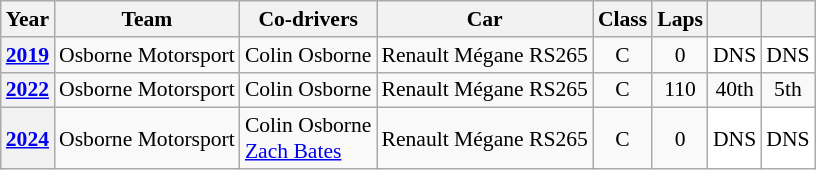<table class="wikitable" style="font-size:90%; text-align:center">
<tr>
<th>Year</th>
<th>Team</th>
<th>Co-drivers</th>
<th>Car</th>
<th>Class</th>
<th>Laps</th>
<th></th>
<th></th>
</tr>
<tr>
<th><a href='#'>2019</a></th>
<td align="left"> Osborne Motorsport</td>
<td align="left"> Colin Osborne</td>
<td align="left">Renault Mégane RS265</td>
<td>C</td>
<td align=center>0</td>
<td style=background:#FFFFFF>DNS</td>
<td style=background:#FFFFFF>DNS</td>
</tr>
<tr>
<th><a href='#'>2022</a></th>
<td align="left"> Osborne Motorsport</td>
<td align="left"> Colin Osborne</td>
<td align="left">Renault Mégane RS265</td>
<td>C</td>
<td align=center>110</td>
<td align=center>40th</td>
<td align=center>5th</td>
</tr>
<tr>
<th><a href='#'>2024</a></th>
<td align="left"> Osborne Motorsport</td>
<td align="left"> Colin Osborne<br> <a href='#'>Zach Bates</a></td>
<td align="left">Renault Mégane RS265</td>
<td>C</td>
<td align=center>0</td>
<td style=background:#FFFFFF>DNS</td>
<td style=background:#FFFFFF>DNS</td>
</tr>
</table>
